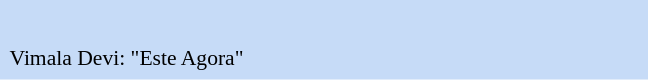<table class="toccolours" style="float: left; margin-left: 1em; margin-right: 2em; font-size: 90%; background:#c6dbf7; width:30em; max-width: 40%;" cellspacing="5">
<tr>
<td style="text-align: left;"><br></td>
</tr>
<tr>
<td style="text-align: left;">Vimala Devi: "Este Agora"</td>
</tr>
</table>
